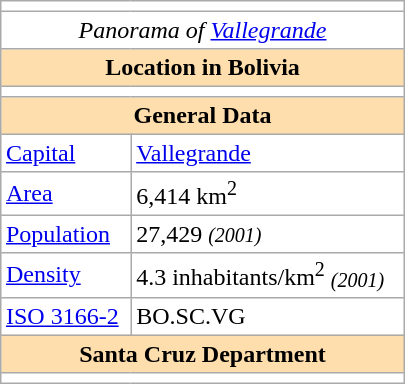<table border=1 align=right cellpadding=3 cellspacing=0 width=270 style="margin: 0 0 1em 1em; border: 1px #aaa solid; border-collapse: collapse;">
<tr>
<td colspan="2" align="center" bgcolor="#ffffff"></td>
</tr>
<tr>
<td colspan="2" align="center" bgcolor="#ffffff"><em>Panorama of <a href='#'>Vallegrande</a></em></td>
</tr>
<tr>
<th colspan="2" bgcolor="#FFDEAD">Location in Bolivia</th>
</tr>
<tr>
<td colspan="2" align="center" bgcolor="#ffffff"></td>
</tr>
<tr>
<th colspan="2" bgcolor="#FFDEAD">General Data</th>
</tr>
<tr>
<td><a href='#'>Capital</a></td>
<td><a href='#'>Vallegrande</a></td>
</tr>
<tr>
<td><a href='#'>Area</a></td>
<td>6,414 km<sup>2</sup></td>
</tr>
<tr>
<td><a href='#'>Population</a></td>
<td>27,429 <em><small>(2001)</small></em></td>
</tr>
<tr>
<td><a href='#'>Density</a></td>
<td>4.3 inhabitants/km<sup>2</sup> <em><small>(2001)</small></em></td>
</tr>
<tr>
<td><a href='#'>ISO 3166-2</a></td>
<td>BO.SC.VG</td>
</tr>
<tr>
<th colspan="2" bgcolor="#FFDEAD">Santa Cruz Department</th>
</tr>
<tr>
<td colspan="2" align="center" bgcolor="#ffffff"></td>
</tr>
</table>
